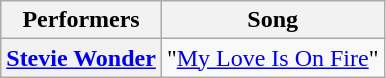<table class="wikitable unsortable" style="text-align:center;">
<tr>
<th scope="col">Performers</th>
<th scope="col">Song</th>
</tr>
<tr>
<th scope="row"><a href='#'>Stevie Wonder</a></th>
<td>"<a href='#'>My Love Is On Fire</a>"</td>
</tr>
</table>
